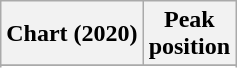<table class="wikitable sortable plainrowheaders" style="text-align:center">
<tr>
<th scope="col">Chart (2020)</th>
<th scope="col">Peak<br>position</th>
</tr>
<tr>
</tr>
<tr>
</tr>
<tr>
</tr>
</table>
